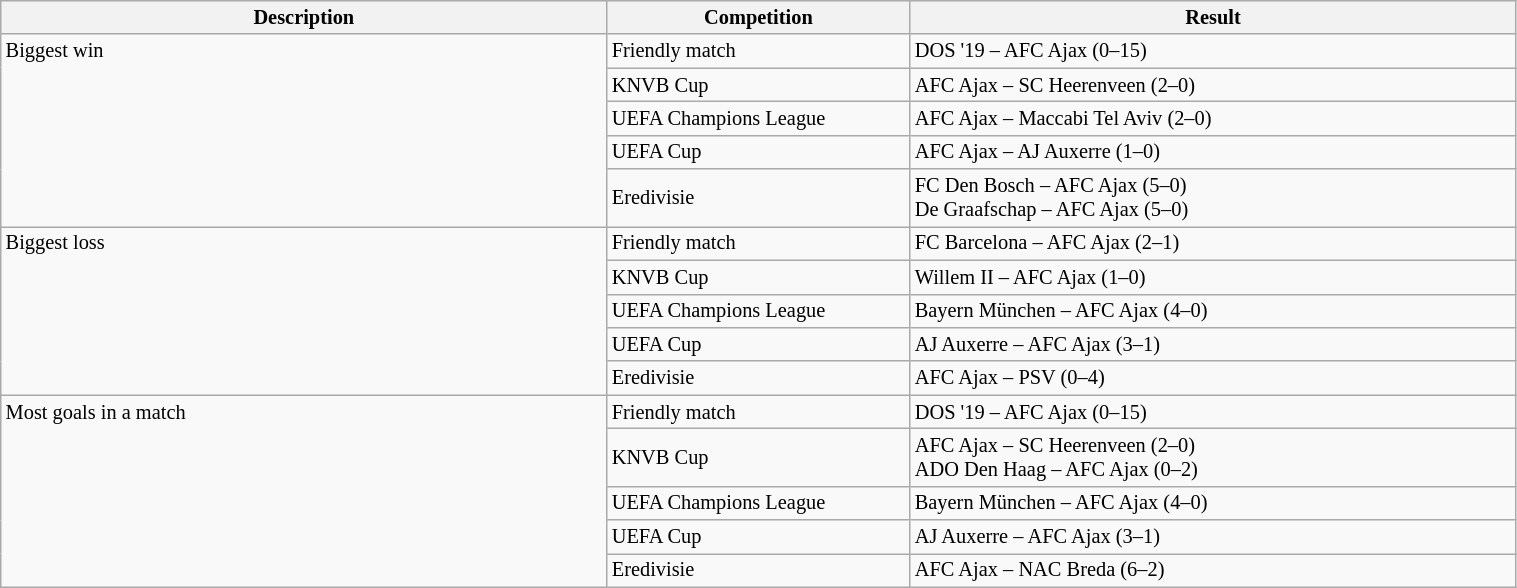<table class="wikitable" style="width:80%; font-size:85%;">
<tr valign=top>
<th width=40% align=center>Description</th>
<th width=20% align=center>Competition</th>
<th width=40% align=center>Result</th>
</tr>
<tr valign=top>
<td rowspan=5>Biggest win</td>
<td>  Friendly match</td>
<td>DOS '19 – AFC Ajax (0–15)</td>
</tr>
<tr>
<td>  KNVB Cup</td>
<td>AFC Ajax – SC Heerenveen (2–0)</td>
</tr>
<tr>
<td> UEFA Champions League</td>
<td>AFC Ajax – Maccabi Tel Aviv (2–0)</td>
</tr>
<tr>
<td> UEFA Cup</td>
<td>AFC Ajax – AJ Auxerre (1–0)</td>
</tr>
<tr>
<td> Eredivisie</td>
<td>FC Den Bosch – AFC Ajax (5–0)<br>De Graafschap – AFC Ajax (5–0)</td>
</tr>
<tr valign=top>
<td rowspan=5>Biggest loss</td>
<td> Friendly match</td>
<td>FC Barcelona – AFC Ajax (2–1)</td>
</tr>
<tr>
<td> KNVB Cup</td>
<td>Willem II – AFC Ajax (1–0)</td>
</tr>
<tr>
<td> UEFA Champions League</td>
<td>Bayern München  – AFC Ajax (4–0)</td>
</tr>
<tr>
<td> UEFA Cup</td>
<td>AJ Auxerre  – AFC Ajax (3–1)</td>
</tr>
<tr>
<td> Eredivisie</td>
<td>AFC Ajax – PSV (0–4)</td>
</tr>
<tr valign=top>
<td rowspan=5>Most goals in a match</td>
<td> Friendly match</td>
<td>DOS '19 – AFC Ajax (0–15)</td>
</tr>
<tr>
<td> KNVB Cup</td>
<td>AFC Ajax – SC Heerenveen (2–0)<br>ADO Den Haag – AFC Ajax (0–2)</td>
</tr>
<tr>
<td> UEFA Champions League</td>
<td>Bayern München  – AFC Ajax (4–0)</td>
</tr>
<tr>
<td> UEFA Cup</td>
<td>AJ Auxerre – AFC Ajax (3–1)</td>
</tr>
<tr>
<td> Eredivisie</td>
<td>AFC Ajax – NAC Breda (6–2)</td>
</tr>
</table>
